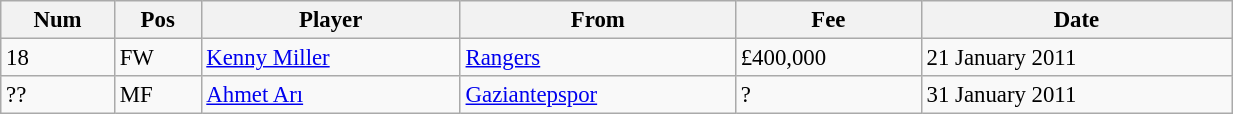<table class="wikitable" style="width:65%; text-align:center; font-size:95%; text-align:left;">
<tr>
<th>Num</th>
<th>Pos</th>
<th>Player</th>
<th>From</th>
<th>Fee</th>
<th>Date</th>
</tr>
<tr>
<td>18</td>
<td>FW</td>
<td> <a href='#'>Kenny Miller</a></td>
<td><a href='#'>Rangers</a></td>
<td>£400,000</td>
<td>21 January 2011</td>
</tr>
<tr>
<td>??</td>
<td>MF</td>
<td> <a href='#'>Ahmet Arı</a></td>
<td><a href='#'>Gaziantepspor</a></td>
<td>?</td>
<td>31 January 2011</td>
</tr>
</table>
